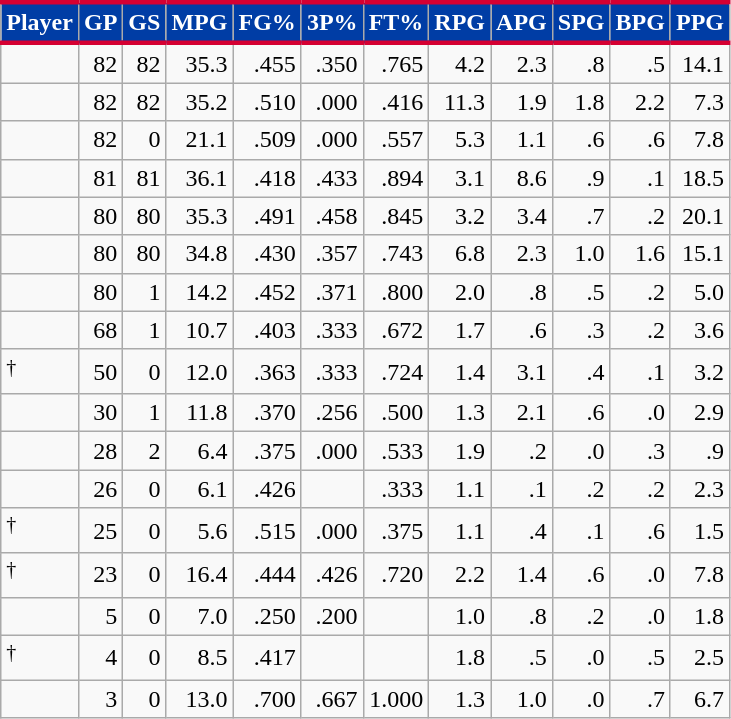<table class="wikitable sortable" style="text-align:right;">
<tr>
<th style="background:#003DA5; color:#FFFFFF; border-top:#D50032 3px solid; border-bottom:#D50032 3px solid;">Player</th>
<th style="background:#003DA5; color:#FFFFFF; border-top:#D50032 3px solid; border-bottom:#D50032 3px solid;">GP</th>
<th style="background:#003DA5; color:#FFFFFF; border-top:#D50032 3px solid; border-bottom:#D50032 3px solid;">GS</th>
<th style="background:#003DA5; color:#FFFFFF; border-top:#D50032 3px solid; border-bottom:#D50032 3px solid;">MPG</th>
<th style="background:#003DA5; color:#FFFFFF; border-top:#D50032 3px solid; border-bottom:#D50032 3px solid;">FG%</th>
<th style="background:#003DA5; color:#FFFFFF; border-top:#D50032 3px solid; border-bottom:#D50032 3px solid;">3P%</th>
<th style="background:#003DA5; color:#FFFFFF; border-top:#D50032 3px solid; border-bottom:#D50032 3px solid;">FT%</th>
<th style="background:#003DA5; color:#FFFFFF; border-top:#D50032 3px solid; border-bottom:#D50032 3px solid;">RPG</th>
<th style="background:#003DA5; color:#FFFFFF; border-top:#D50032 3px solid; border-bottom:#D50032 3px solid;">APG</th>
<th style="background:#003DA5; color:#FFFFFF; border-top:#D50032 3px solid; border-bottom:#D50032 3px solid;">SPG</th>
<th style="background:#003DA5; color:#FFFFFF; border-top:#D50032 3px solid; border-bottom:#D50032 3px solid;">BPG</th>
<th style="background:#003DA5; color:#FFFFFF; border-top:#D50032 3px solid; border-bottom:#D50032 3px solid;">PPG</th>
</tr>
<tr>
<td style="text-align:left;"></td>
<td>82</td>
<td>82</td>
<td>35.3</td>
<td>.455</td>
<td>.350</td>
<td>.765</td>
<td>4.2</td>
<td>2.3</td>
<td>.8</td>
<td>.5</td>
<td>14.1</td>
</tr>
<tr>
<td style="text-align:left;"></td>
<td>82</td>
<td>82</td>
<td>35.2</td>
<td>.510</td>
<td>.000</td>
<td>.416</td>
<td>11.3</td>
<td>1.9</td>
<td>1.8</td>
<td>2.2</td>
<td>7.3</td>
</tr>
<tr>
<td style="text-align:left;"></td>
<td>82</td>
<td>0</td>
<td>21.1</td>
<td>.509</td>
<td>.000</td>
<td>.557</td>
<td>5.3</td>
<td>1.1</td>
<td>.6</td>
<td>.6</td>
<td>7.8</td>
</tr>
<tr>
<td style="text-align:left;"></td>
<td>81</td>
<td>81</td>
<td>36.1</td>
<td>.418</td>
<td>.433</td>
<td>.894</td>
<td>3.1</td>
<td>8.6</td>
<td>.9</td>
<td>.1</td>
<td>18.5</td>
</tr>
<tr>
<td style="text-align:left;"></td>
<td>80</td>
<td>80</td>
<td>35.3</td>
<td>.491</td>
<td>.458</td>
<td>.845</td>
<td>3.2</td>
<td>3.4</td>
<td>.7</td>
<td>.2</td>
<td>20.1</td>
</tr>
<tr>
<td style="text-align:left;"></td>
<td>80</td>
<td>80</td>
<td>34.8</td>
<td>.430</td>
<td>.357</td>
<td>.743</td>
<td>6.8</td>
<td>2.3</td>
<td>1.0</td>
<td>1.6</td>
<td>15.1</td>
</tr>
<tr>
<td style="text-align:left;"></td>
<td>80</td>
<td>1</td>
<td>14.2</td>
<td>.452</td>
<td>.371</td>
<td>.800</td>
<td>2.0</td>
<td>.8</td>
<td>.5</td>
<td>.2</td>
<td>5.0</td>
</tr>
<tr>
<td style="text-align:left;"></td>
<td>68</td>
<td>1</td>
<td>10.7</td>
<td>.403</td>
<td>.333</td>
<td>.672</td>
<td>1.7</td>
<td>.6</td>
<td>.3</td>
<td>.2</td>
<td>3.6</td>
</tr>
<tr>
<td style="text-align:left;"><sup>†</sup></td>
<td>50</td>
<td>0</td>
<td>12.0</td>
<td>.363</td>
<td>.333</td>
<td>.724</td>
<td>1.4</td>
<td>3.1</td>
<td>.4</td>
<td>.1</td>
<td>3.2</td>
</tr>
<tr>
<td style="text-align:left;"></td>
<td>30</td>
<td>1</td>
<td>11.8</td>
<td>.370</td>
<td>.256</td>
<td>.500</td>
<td>1.3</td>
<td>2.1</td>
<td>.6</td>
<td>.0</td>
<td>2.9</td>
</tr>
<tr>
<td style="text-align:left;"></td>
<td>28</td>
<td>2</td>
<td>6.4</td>
<td>.375</td>
<td>.000</td>
<td>.533</td>
<td>1.9</td>
<td>.2</td>
<td>.0</td>
<td>.3</td>
<td>.9</td>
</tr>
<tr>
<td style="text-align:left;"></td>
<td>26</td>
<td>0</td>
<td>6.1</td>
<td>.426</td>
<td></td>
<td>.333</td>
<td>1.1</td>
<td>.1</td>
<td>.2</td>
<td>.2</td>
<td>2.3</td>
</tr>
<tr>
<td style="text-align:left;"><sup>†</sup></td>
<td>25</td>
<td>0</td>
<td>5.6</td>
<td>.515</td>
<td>.000</td>
<td>.375</td>
<td>1.1</td>
<td>.4</td>
<td>.1</td>
<td>.6</td>
<td>1.5</td>
</tr>
<tr>
<td style="text-align:left;"><sup>†</sup></td>
<td>23</td>
<td>0</td>
<td>16.4</td>
<td>.444</td>
<td>.426</td>
<td>.720</td>
<td>2.2</td>
<td>1.4</td>
<td>.6</td>
<td>.0</td>
<td>7.8</td>
</tr>
<tr>
<td style="text-align:left;"></td>
<td>5</td>
<td>0</td>
<td>7.0</td>
<td>.250</td>
<td>.200</td>
<td></td>
<td>1.0</td>
<td>.8</td>
<td>.2</td>
<td>.0</td>
<td>1.8</td>
</tr>
<tr>
<td style="text-align:left;"><sup>†</sup></td>
<td>4</td>
<td>0</td>
<td>8.5</td>
<td>.417</td>
<td></td>
<td></td>
<td>1.8</td>
<td>.5</td>
<td>.0</td>
<td>.5</td>
<td>2.5</td>
</tr>
<tr>
<td style="text-align:left;"></td>
<td>3</td>
<td>0</td>
<td>13.0</td>
<td>.700</td>
<td>.667</td>
<td>1.000</td>
<td>1.3</td>
<td>1.0</td>
<td>.0</td>
<td>.7</td>
<td>6.7</td>
</tr>
</table>
